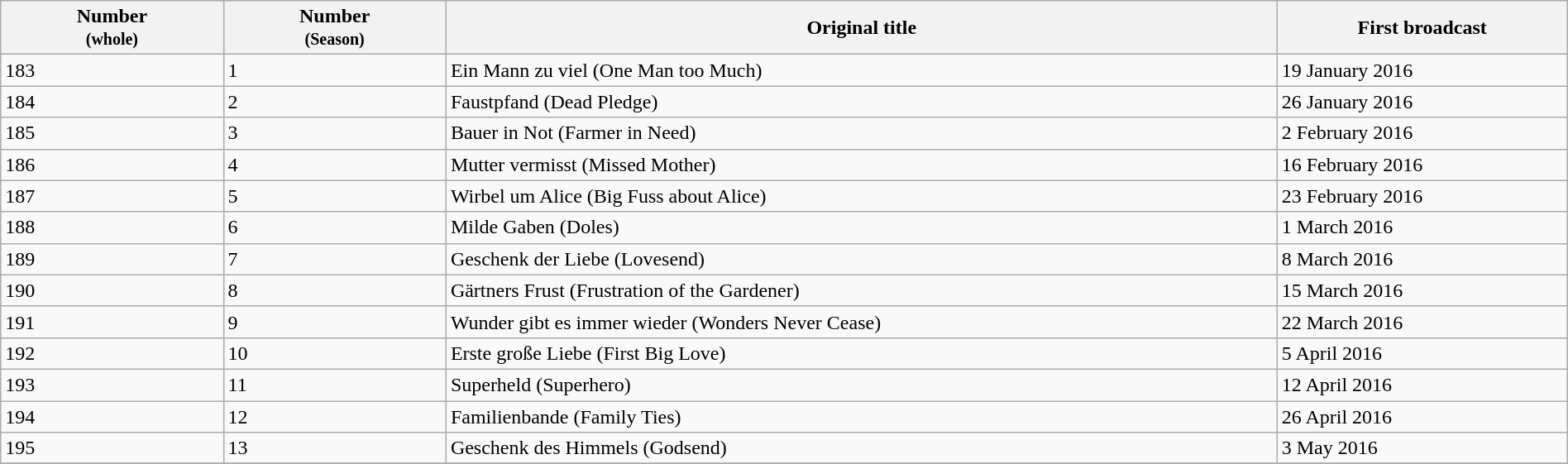<table class="wikitable" width="100%">
<tr>
<th width="75"><strong>Number</strong><br> <small> (whole) </small></th>
<th width="75"><strong>Number</strong><br> <small> (Season) </small></th>
<th width="300">Original title</th>
<th width="100">First broadcast</th>
</tr>
<tr>
<td>183</td>
<td>1</td>
<td>Ein Mann zu viel (One Man too Much)</td>
<td>19 January 2016</td>
</tr>
<tr>
<td>184</td>
<td>2</td>
<td>Faustpfand (Dead Pledge)</td>
<td>26 January 2016</td>
</tr>
<tr>
<td>185</td>
<td>3</td>
<td>Bauer in Not (Farmer in Need)</td>
<td>2 February 2016</td>
</tr>
<tr>
<td>186</td>
<td>4</td>
<td>Mutter vermisst (Missed Mother)</td>
<td>16 February 2016</td>
</tr>
<tr>
<td>187</td>
<td>5</td>
<td>Wirbel um Alice (Big Fuss about Alice)</td>
<td>23 February 2016</td>
</tr>
<tr>
<td>188</td>
<td>6</td>
<td>Milde Gaben (Doles)</td>
<td>1 March 2016</td>
</tr>
<tr>
<td>189</td>
<td>7</td>
<td>Geschenk der Liebe (Lovesend)</td>
<td>8 March 2016</td>
</tr>
<tr>
<td>190</td>
<td>8</td>
<td>Gärtners Frust (Frustration of the Gardener)</td>
<td>15 March 2016</td>
</tr>
<tr>
<td>191</td>
<td>9</td>
<td>Wunder gibt es immer wieder (Wonders Never Cease)</td>
<td>22 March 2016</td>
</tr>
<tr>
<td>192</td>
<td>10</td>
<td>Erste große Liebe (First Big Love)</td>
<td>5 April 2016</td>
</tr>
<tr>
<td>193</td>
<td>11</td>
<td>Superheld (Superhero)</td>
<td>12 April 2016</td>
</tr>
<tr>
<td>194</td>
<td>12</td>
<td>Familienbande (Family Ties)</td>
<td>26 April 2016</td>
</tr>
<tr>
<td>195</td>
<td>13</td>
<td>Geschenk des Himmels (Godsend)</td>
<td>3 May 2016</td>
</tr>
<tr>
</tr>
</table>
